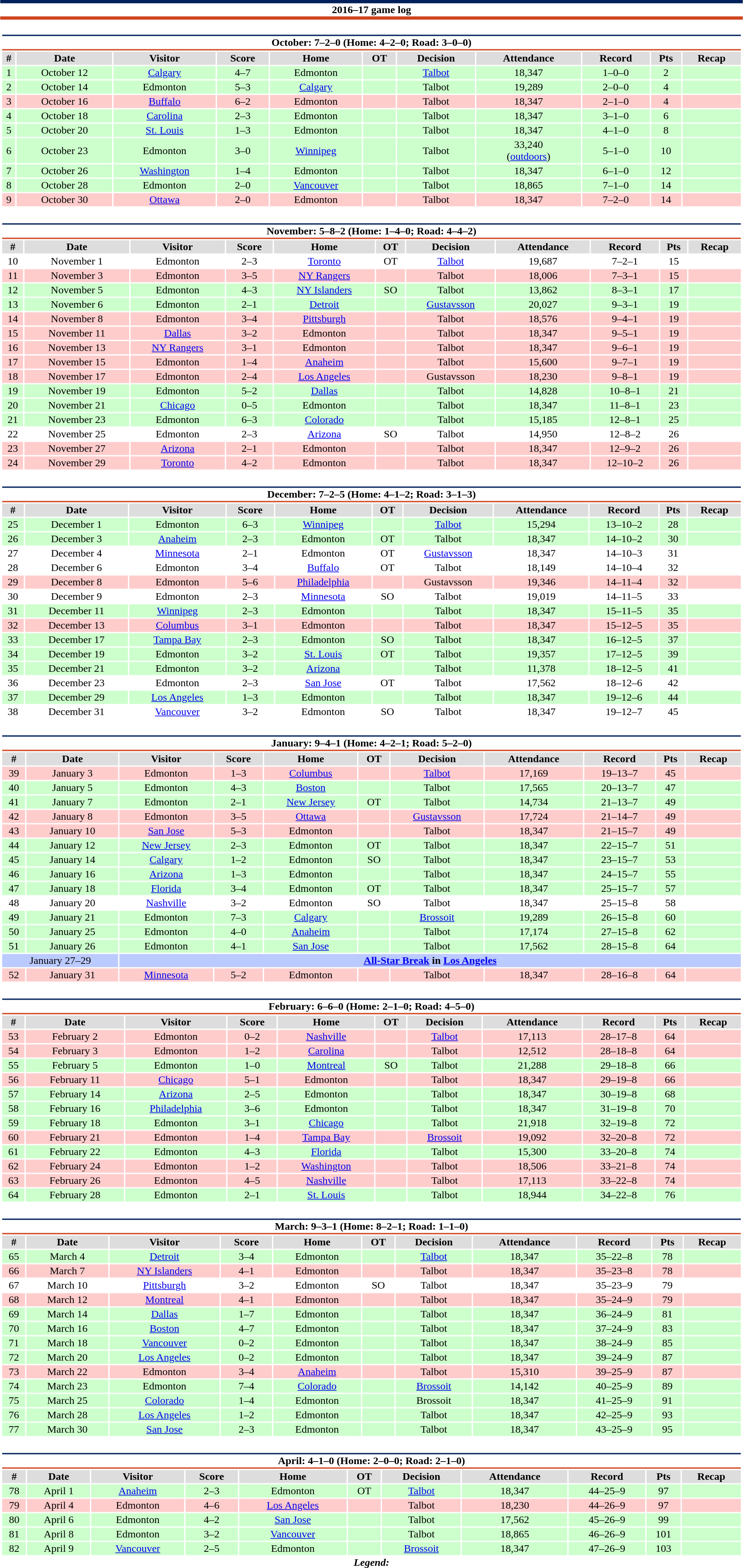<table class="toccolours" style="width:90%; clear:both; margin:1.5em auto; text-align:center;">
<tr>
<th colspan="12" style="background:#FFFFFF;border-top:#00205B 5px solid;border-bottom:#CF4520 5px solid;">2016–17 game log</th>
</tr>
<tr>
<td colspan=12><br><table class="toccolours collapsible collapsed" style="width:100%;">
<tr>
<th colspan="12" style="background:#FFFFFF;border-top:#00205B 2px solid;border-bottom:#CF4520 2px solid;">October: 7–2–0 (Home: 4–2–0; Road: 3–0–0)</th>
</tr>
<tr style="background:#ddd;">
<th>#</th>
<th>Date</th>
<th>Visitor</th>
<th>Score</th>
<th>Home</th>
<th>OT</th>
<th>Decision</th>
<th>Attendance</th>
<th>Record</th>
<th>Pts</th>
<th>Recap</th>
</tr>
<tr style="background:#cfc;">
<td>1</td>
<td>October 12</td>
<td><a href='#'>Calgary</a></td>
<td>4–7</td>
<td>Edmonton</td>
<td></td>
<td><a href='#'>Talbot</a></td>
<td>18,347</td>
<td>1–0–0</td>
<td>2</td>
<td></td>
</tr>
<tr style="background:#cfc;">
<td>2</td>
<td>October 14</td>
<td>Edmonton</td>
<td>5–3</td>
<td><a href='#'>Calgary</a></td>
<td></td>
<td>Talbot</td>
<td>19,289</td>
<td>2–0–0</td>
<td>4</td>
<td></td>
</tr>
<tr style="background:#fcc;">
<td>3</td>
<td>October 16</td>
<td><a href='#'>Buffalo</a></td>
<td>6–2</td>
<td>Edmonton</td>
<td></td>
<td>Talbot</td>
<td>18,347</td>
<td>2–1–0</td>
<td>4</td>
<td></td>
</tr>
<tr style="background:#cfc;">
<td>4</td>
<td>October 18</td>
<td><a href='#'>Carolina</a></td>
<td>2–3</td>
<td>Edmonton</td>
<td></td>
<td>Talbot</td>
<td>18,347</td>
<td>3–1–0</td>
<td>6</td>
<td></td>
</tr>
<tr style="background:#cfc;">
<td>5</td>
<td>October 20</td>
<td><a href='#'>St. Louis</a></td>
<td>1–3</td>
<td>Edmonton</td>
<td></td>
<td>Talbot</td>
<td>18,347</td>
<td>4–1–0</td>
<td>8</td>
<td></td>
</tr>
<tr style="background:#cfc;">
<td>6</td>
<td>October 23</td>
<td>Edmonton</td>
<td>3–0</td>
<td><a href='#'>Winnipeg</a></td>
<td></td>
<td>Talbot</td>
<td>33,240<br>(<a href='#'>outdoors</a>)</td>
<td>5–1–0</td>
<td>10</td>
<td></td>
</tr>
<tr style="background:#cfc;">
<td>7</td>
<td>October 26</td>
<td><a href='#'>Washington</a></td>
<td>1–4</td>
<td>Edmonton</td>
<td></td>
<td>Talbot</td>
<td>18,347</td>
<td>6–1–0</td>
<td>12</td>
<td></td>
</tr>
<tr style="background:#cfc;">
<td>8</td>
<td>October 28</td>
<td>Edmonton</td>
<td>2–0</td>
<td><a href='#'>Vancouver</a></td>
<td></td>
<td>Talbot</td>
<td>18,865</td>
<td>7–1–0</td>
<td>14</td>
<td></td>
</tr>
<tr style="background:#fcc;">
<td>9</td>
<td>October 30</td>
<td><a href='#'>Ottawa</a></td>
<td>2–0</td>
<td>Edmonton</td>
<td></td>
<td>Talbot</td>
<td>18,347</td>
<td>7–2–0</td>
<td>14</td>
<td></td>
</tr>
</table>
</td>
</tr>
<tr>
<td colspan=12><br><table class="toccolours collapsible collapsed" style="width:100%;">
<tr>
<th colspan="12" style="background:#FFFFFF;border-top:#00205B 2px solid;border-bottom:#CF4520 2px solid;">November: 5–8–2 (Home: 1–4–0; Road: 4–4–2)</th>
</tr>
<tr style="background:#ddd;">
<th>#</th>
<th>Date</th>
<th>Visitor</th>
<th>Score</th>
<th>Home</th>
<th>OT</th>
<th>Decision</th>
<th>Attendance</th>
<th>Record</th>
<th>Pts</th>
<th>Recap</th>
</tr>
<tr style="background:#fff;">
<td>10</td>
<td>November 1</td>
<td>Edmonton</td>
<td>2–3</td>
<td><a href='#'>Toronto</a></td>
<td>OT</td>
<td><a href='#'>Talbot</a></td>
<td>19,687</td>
<td>7–2–1</td>
<td>15</td>
<td></td>
</tr>
<tr style="background:#fcc;">
<td>11</td>
<td>November 3</td>
<td>Edmonton</td>
<td>3–5</td>
<td><a href='#'>NY Rangers</a></td>
<td></td>
<td>Talbot</td>
<td>18,006</td>
<td>7–3–1</td>
<td>15</td>
<td></td>
</tr>
<tr style="background:#cfc;">
<td>12</td>
<td>November 5</td>
<td>Edmonton</td>
<td>4–3</td>
<td><a href='#'>NY Islanders</a></td>
<td>SO</td>
<td>Talbot</td>
<td>13,862</td>
<td>8–3–1</td>
<td>17</td>
<td></td>
</tr>
<tr style="background:#cfc;">
<td>13</td>
<td>November 6</td>
<td>Edmonton</td>
<td>2–1</td>
<td><a href='#'>Detroit</a></td>
<td></td>
<td><a href='#'>Gustavsson</a></td>
<td>20,027</td>
<td>9–3–1</td>
<td>19</td>
<td></td>
</tr>
<tr style="background:#fcc;">
<td>14</td>
<td>November 8</td>
<td>Edmonton</td>
<td>3–4</td>
<td><a href='#'>Pittsburgh</a></td>
<td></td>
<td>Talbot</td>
<td>18,576</td>
<td>9–4–1</td>
<td>19</td>
<td></td>
</tr>
<tr style="background:#fcc;">
<td>15</td>
<td>November 11</td>
<td><a href='#'>Dallas</a></td>
<td>3–2</td>
<td>Edmonton</td>
<td></td>
<td>Talbot</td>
<td>18,347</td>
<td>9–5–1</td>
<td>19</td>
<td></td>
</tr>
<tr style="background:#fcc;">
<td>16</td>
<td>November 13</td>
<td><a href='#'>NY Rangers</a></td>
<td>3–1</td>
<td>Edmonton</td>
<td></td>
<td>Talbot</td>
<td>18,347</td>
<td>9–6–1</td>
<td>19</td>
<td></td>
</tr>
<tr style="background:#fcc;">
<td>17</td>
<td>November 15</td>
<td>Edmonton</td>
<td>1–4</td>
<td><a href='#'>Anaheim</a></td>
<td></td>
<td>Talbot</td>
<td>15,600</td>
<td>9–7–1</td>
<td>19</td>
<td></td>
</tr>
<tr style="background:#fcc;">
<td>18</td>
<td>November 17</td>
<td>Edmonton</td>
<td>2–4</td>
<td><a href='#'>Los Angeles</a></td>
<td></td>
<td>Gustavsson</td>
<td>18,230</td>
<td>9–8–1</td>
<td>19</td>
<td></td>
</tr>
<tr style="background:#cfc;">
<td>19</td>
<td>November 19</td>
<td>Edmonton</td>
<td>5–2</td>
<td><a href='#'>Dallas</a></td>
<td></td>
<td>Talbot</td>
<td>14,828</td>
<td>10–8–1</td>
<td>21</td>
<td></td>
</tr>
<tr style="background:#cfc;">
<td>20</td>
<td>November 21</td>
<td><a href='#'>Chicago</a></td>
<td>0–5</td>
<td>Edmonton</td>
<td></td>
<td>Talbot</td>
<td>18,347</td>
<td>11–8–1</td>
<td>23</td>
<td></td>
</tr>
<tr style="background:#cfc;">
<td>21</td>
<td>November 23</td>
<td>Edmonton</td>
<td>6–3</td>
<td><a href='#'>Colorado</a></td>
<td></td>
<td>Talbot</td>
<td>15,185</td>
<td>12–8–1</td>
<td>25</td>
<td></td>
</tr>
<tr style="background:#fff;">
<td>22</td>
<td>November 25</td>
<td>Edmonton</td>
<td>2–3</td>
<td><a href='#'>Arizona</a></td>
<td>SO</td>
<td>Talbot</td>
<td>14,950</td>
<td>12–8–2</td>
<td>26</td>
<td></td>
</tr>
<tr style="background:#fcc;">
<td>23</td>
<td>November 27</td>
<td><a href='#'>Arizona</a></td>
<td>2–1</td>
<td>Edmonton</td>
<td></td>
<td>Talbot</td>
<td>18,347</td>
<td>12–9–2</td>
<td>26</td>
<td></td>
</tr>
<tr style="background:#fcc;">
<td>24</td>
<td>November 29</td>
<td><a href='#'>Toronto</a></td>
<td>4–2</td>
<td>Edmonton</td>
<td></td>
<td>Talbot</td>
<td>18,347</td>
<td>12–10–2</td>
<td>26</td>
<td></td>
</tr>
</table>
</td>
</tr>
<tr>
<td colspan=12><br><table class="toccolours collapsible collapsed" style="width:100%;">
<tr>
<th colspan="12" style="background:#FFFFFF;border-top:#00205B 2px solid;border-bottom:#CF4520 2px solid;">December: 7–2–5 (Home: 4–1–2; Road: 3–1–3)</th>
</tr>
<tr style="background:#ddd;">
<th>#</th>
<th>Date</th>
<th>Visitor</th>
<th>Score</th>
<th>Home</th>
<th>OT</th>
<th>Decision</th>
<th>Attendance</th>
<th>Record</th>
<th>Pts</th>
<th>Recap</th>
</tr>
<tr style="background:#cfc;">
<td>25</td>
<td>December 1</td>
<td>Edmonton</td>
<td>6–3</td>
<td><a href='#'>Winnipeg</a></td>
<td></td>
<td><a href='#'>Talbot</a></td>
<td>15,294</td>
<td>13–10–2</td>
<td>28</td>
<td></td>
</tr>
<tr style="background:#cfc;">
<td>26</td>
<td>December 3</td>
<td><a href='#'>Anaheim</a></td>
<td>2–3</td>
<td>Edmonton</td>
<td>OT</td>
<td>Talbot</td>
<td>18,347</td>
<td>14–10–2</td>
<td>30</td>
<td></td>
</tr>
<tr style="background:#fff;">
<td>27</td>
<td>December 4</td>
<td><a href='#'>Minnesota</a></td>
<td>2–1</td>
<td>Edmonton</td>
<td>OT</td>
<td><a href='#'>Gustavsson</a></td>
<td>18,347</td>
<td>14–10–3</td>
<td>31</td>
<td></td>
</tr>
<tr style="background:#fff;">
<td>28</td>
<td>December 6</td>
<td>Edmonton</td>
<td>3–4</td>
<td><a href='#'>Buffalo</a></td>
<td>OT</td>
<td>Talbot</td>
<td>18,149</td>
<td>14–10–4</td>
<td>32</td>
<td></td>
</tr>
<tr style="background:#fcc;">
<td>29</td>
<td>December 8</td>
<td>Edmonton</td>
<td>5–6</td>
<td><a href='#'>Philadelphia</a></td>
<td></td>
<td>Gustavsson</td>
<td>19,346</td>
<td>14–11–4</td>
<td>32</td>
<td></td>
</tr>
<tr style="background:#fff;">
<td>30</td>
<td>December 9</td>
<td>Edmonton</td>
<td>2–3</td>
<td><a href='#'>Minnesota</a></td>
<td>SO</td>
<td>Talbot</td>
<td>19,019</td>
<td>14–11–5</td>
<td>33</td>
<td></td>
</tr>
<tr style="background:#cfc;">
<td>31</td>
<td>December 11</td>
<td><a href='#'>Winnipeg</a></td>
<td>2–3</td>
<td>Edmonton</td>
<td></td>
<td>Talbot</td>
<td>18,347</td>
<td>15–11–5</td>
<td>35</td>
<td></td>
</tr>
<tr style="background:#fcc;">
<td>32</td>
<td>December 13</td>
<td><a href='#'>Columbus</a></td>
<td>3–1</td>
<td>Edmonton</td>
<td></td>
<td>Talbot</td>
<td>18,347</td>
<td>15–12–5</td>
<td>35</td>
<td></td>
</tr>
<tr style="background:#cfc;">
<td>33</td>
<td>December 17</td>
<td><a href='#'>Tampa Bay</a></td>
<td>2–3</td>
<td>Edmonton</td>
<td>SO</td>
<td>Talbot</td>
<td>18,347</td>
<td>16–12–5</td>
<td>37</td>
<td></td>
</tr>
<tr style="background:#cfc;">
<td>34</td>
<td>December 19</td>
<td>Edmonton</td>
<td>3–2</td>
<td><a href='#'>St. Louis</a></td>
<td>OT</td>
<td>Talbot</td>
<td>19,357</td>
<td>17–12–5</td>
<td>39</td>
<td></td>
</tr>
<tr style="background:#cfc;">
<td>35</td>
<td>December 21</td>
<td>Edmonton</td>
<td>3–2</td>
<td><a href='#'>Arizona</a></td>
<td></td>
<td>Talbot</td>
<td>11,378</td>
<td>18–12–5</td>
<td>41</td>
<td></td>
</tr>
<tr style="background:#fff;">
<td>36</td>
<td>December 23</td>
<td>Edmonton</td>
<td>2–3</td>
<td><a href='#'>San Jose</a></td>
<td>OT</td>
<td>Talbot</td>
<td>17,562</td>
<td>18–12–6</td>
<td>42</td>
<td></td>
</tr>
<tr style="background:#cfc;">
<td>37</td>
<td>December 29</td>
<td><a href='#'>Los Angeles</a></td>
<td>1–3</td>
<td>Edmonton</td>
<td></td>
<td>Talbot</td>
<td>18,347</td>
<td>19–12–6</td>
<td>44</td>
<td></td>
</tr>
<tr style="background:#fff;">
<td>38</td>
<td>December 31</td>
<td><a href='#'>Vancouver</a></td>
<td>3–2</td>
<td>Edmonton</td>
<td>SO</td>
<td>Talbot</td>
<td>18,347</td>
<td>19–12–7</td>
<td>45</td>
<td></td>
</tr>
</table>
</td>
</tr>
<tr>
<td colspan=12><br><table class="toccolours collapsible collapsed" style="width:100%;">
<tr>
<th colspan="12" style="background:#FFFFFF;border-top:#00205B 2px solid;border-bottom:#CF4520 2px solid;">January: 9–4–1 (Home: 4–2–1; Road: 5–2–0)</th>
</tr>
<tr style="background:#ddd;">
<th>#</th>
<th>Date</th>
<th>Visitor</th>
<th>Score</th>
<th>Home</th>
<th>OT</th>
<th>Decision</th>
<th>Attendance</th>
<th>Record</th>
<th>Pts</th>
<th>Recap</th>
</tr>
<tr style="background:#fcc;">
<td>39</td>
<td>January 3</td>
<td>Edmonton</td>
<td>1–3</td>
<td><a href='#'>Columbus</a></td>
<td></td>
<td><a href='#'>Talbot</a></td>
<td>17,169</td>
<td>19–13–7</td>
<td>45</td>
<td></td>
</tr>
<tr style="background:#cfc;">
<td>40</td>
<td>January 5</td>
<td>Edmonton</td>
<td>4–3</td>
<td><a href='#'>Boston</a></td>
<td></td>
<td>Talbot</td>
<td>17,565</td>
<td>20–13–7</td>
<td>47</td>
<td></td>
</tr>
<tr style="background:#cfc;">
<td>41</td>
<td>January 7</td>
<td>Edmonton</td>
<td>2–1</td>
<td><a href='#'>New Jersey</a></td>
<td>OT</td>
<td>Talbot</td>
<td>14,734</td>
<td>21–13–7</td>
<td>49</td>
<td></td>
</tr>
<tr style="background:#fcc;">
<td>42</td>
<td>January 8</td>
<td>Edmonton</td>
<td>3–5</td>
<td><a href='#'>Ottawa</a></td>
<td></td>
<td><a href='#'>Gustavsson</a></td>
<td>17,724</td>
<td>21–14–7</td>
<td>49</td>
<td></td>
</tr>
<tr style="background:#fcc;">
<td>43</td>
<td>January 10</td>
<td><a href='#'>San Jose</a></td>
<td>5–3</td>
<td>Edmonton</td>
<td></td>
<td>Talbot</td>
<td>18,347</td>
<td>21–15–7</td>
<td>49</td>
<td></td>
</tr>
<tr style="background:#cfc;">
<td>44</td>
<td>January 12</td>
<td><a href='#'>New Jersey</a></td>
<td>2–3</td>
<td>Edmonton</td>
<td>OT</td>
<td>Talbot</td>
<td>18,347</td>
<td>22–15–7</td>
<td>51</td>
<td></td>
</tr>
<tr style="background:#cfc;">
<td>45</td>
<td>January 14</td>
<td><a href='#'>Calgary</a></td>
<td>1–2</td>
<td>Edmonton</td>
<td>SO</td>
<td>Talbot</td>
<td>18,347</td>
<td>23–15–7</td>
<td>53</td>
<td></td>
</tr>
<tr style="background:#cfc;">
<td>46</td>
<td>January 16</td>
<td><a href='#'>Arizona</a></td>
<td>1–3</td>
<td>Edmonton</td>
<td></td>
<td>Talbot</td>
<td>18,347</td>
<td>24–15–7</td>
<td>55</td>
<td></td>
</tr>
<tr style="background:#cfc;">
<td>47</td>
<td>January 18</td>
<td><a href='#'>Florida</a></td>
<td>3–4</td>
<td>Edmonton</td>
<td>OT</td>
<td>Talbot</td>
<td>18,347</td>
<td>25–15–7</td>
<td>57</td>
<td></td>
</tr>
<tr style="background:#fff;">
<td>48</td>
<td>January 20</td>
<td><a href='#'>Nashville</a></td>
<td>3–2</td>
<td>Edmonton</td>
<td>SO</td>
<td>Talbot</td>
<td>18,347</td>
<td>25–15–8</td>
<td>58</td>
<td></td>
</tr>
<tr style="background:#cfc;">
<td>49</td>
<td>January 21</td>
<td>Edmonton</td>
<td>7–3</td>
<td><a href='#'>Calgary</a></td>
<td></td>
<td><a href='#'>Brossoit</a></td>
<td>19,289</td>
<td>26–15–8</td>
<td>60</td>
<td></td>
</tr>
<tr style="background:#cfc;">
<td>50</td>
<td>January 25</td>
<td>Edmonton</td>
<td>4–0</td>
<td><a href='#'>Anaheim</a></td>
<td></td>
<td>Talbot</td>
<td>17,174</td>
<td>27–15–8</td>
<td>62</td>
<td></td>
</tr>
<tr style="background:#cfc;">
<td>51</td>
<td>January 26</td>
<td>Edmonton</td>
<td>4–1</td>
<td><a href='#'>San Jose</a></td>
<td></td>
<td>Talbot</td>
<td>17,562</td>
<td>28–15–8</td>
<td>64</td>
<td></td>
</tr>
<tr style="background:#bbcaff;">
<td colspan="2">January 27–29</td>
<td colspan="10"><strong><a href='#'>All-Star Break</a> in <a href='#'>Los Angeles</a></strong></td>
</tr>
<tr style="background:#fcc;">
<td>52</td>
<td>January 31</td>
<td><a href='#'>Minnesota</a></td>
<td>5–2</td>
<td>Edmonton</td>
<td></td>
<td>Talbot</td>
<td>18,347</td>
<td>28–16–8</td>
<td>64</td>
<td></td>
</tr>
</table>
</td>
</tr>
<tr>
<td colspan=12><br><table class="toccolours collapsible collapsed" style="width:100%;">
<tr>
<th colspan="12" style="background:#FFFFFF;border-top:#00205B 2px solid;border-bottom:#CF4520 2px solid;">February: 6–6–0 (Home: 2–1–0; Road: 4–5–0)</th>
</tr>
<tr style="background:#ddd;">
<th>#</th>
<th>Date</th>
<th>Visitor</th>
<th>Score</th>
<th>Home</th>
<th>OT</th>
<th>Decision</th>
<th>Attendance</th>
<th>Record</th>
<th>Pts</th>
<th>Recap</th>
</tr>
<tr style="background:#fcc;">
<td>53</td>
<td>February 2</td>
<td>Edmonton</td>
<td>0–2</td>
<td><a href='#'>Nashville</a></td>
<td></td>
<td><a href='#'>Talbot</a></td>
<td>17,113</td>
<td>28–17–8</td>
<td>64</td>
<td></td>
</tr>
<tr style="background:#fcc;">
<td>54</td>
<td>February 3</td>
<td>Edmonton</td>
<td>1–2</td>
<td><a href='#'>Carolina</a></td>
<td></td>
<td>Talbot</td>
<td>12,512</td>
<td>28–18–8</td>
<td>64</td>
<td></td>
</tr>
<tr style="background:#cfc;">
<td>55</td>
<td>February 5</td>
<td>Edmonton</td>
<td>1–0</td>
<td><a href='#'>Montreal</a></td>
<td>SO</td>
<td>Talbot</td>
<td>21,288</td>
<td>29–18–8</td>
<td>66</td>
<td></td>
</tr>
<tr style="background:#fcc;">
<td>56</td>
<td>February 11</td>
<td><a href='#'>Chicago</a></td>
<td>5–1</td>
<td>Edmonton</td>
<td></td>
<td>Talbot</td>
<td>18,347</td>
<td>29–19–8</td>
<td>66</td>
<td></td>
</tr>
<tr style="background:#cfc;">
<td>57</td>
<td>February 14</td>
<td><a href='#'>Arizona</a></td>
<td>2–5</td>
<td>Edmonton</td>
<td></td>
<td>Talbot</td>
<td>18,347</td>
<td>30–19–8</td>
<td>68</td>
<td></td>
</tr>
<tr style="background:#cfc;">
<td>58</td>
<td>February 16</td>
<td><a href='#'>Philadelphia</a></td>
<td>3–6</td>
<td>Edmonton</td>
<td></td>
<td>Talbot</td>
<td>18,347</td>
<td>31–19–8</td>
<td>70</td>
<td></td>
</tr>
<tr style="background:#cfc;">
<td>59</td>
<td>February 18</td>
<td>Edmonton</td>
<td>3–1</td>
<td><a href='#'>Chicago</a></td>
<td></td>
<td>Talbot</td>
<td>21,918</td>
<td>32–19–8</td>
<td>72</td>
<td></td>
</tr>
<tr style="background:#fcc;">
<td>60</td>
<td>February 21</td>
<td>Edmonton</td>
<td>1–4</td>
<td><a href='#'>Tampa Bay</a></td>
<td></td>
<td><a href='#'>Brossoit</a></td>
<td>19,092</td>
<td>32–20–8</td>
<td>72</td>
<td></td>
</tr>
<tr style="background:#cfc;">
<td>61</td>
<td>February 22</td>
<td>Edmonton</td>
<td>4–3</td>
<td><a href='#'>Florida</a></td>
<td></td>
<td>Talbot</td>
<td>15,300</td>
<td>33–20–8</td>
<td>74</td>
<td></td>
</tr>
<tr style="background:#fcc;">
<td>62</td>
<td>February 24</td>
<td>Edmonton</td>
<td>1–2</td>
<td><a href='#'>Washington</a></td>
<td></td>
<td>Talbot</td>
<td>18,506</td>
<td>33–21–8</td>
<td>74</td>
<td></td>
</tr>
<tr style="background:#fcc;">
<td>63</td>
<td>February 26</td>
<td>Edmonton</td>
<td>4–5</td>
<td><a href='#'>Nashville</a></td>
<td></td>
<td>Talbot</td>
<td>17,113</td>
<td>33–22–8</td>
<td>74</td>
<td></td>
</tr>
<tr style="background:#cfc;">
<td>64</td>
<td>February 28</td>
<td>Edmonton</td>
<td>2–1</td>
<td><a href='#'>St. Louis</a></td>
<td></td>
<td>Talbot</td>
<td>18,944</td>
<td>34–22–8</td>
<td>76</td>
<td></td>
</tr>
</table>
</td>
</tr>
<tr>
<td colspan=12><br><table class="toccolours collapsible collapsed" style="width:100%;">
<tr>
<th colspan="12" style="background:#FFFFFF;border-top:#00205B 2px solid;border-bottom:#CF4520 2px solid;">March: 9–3–1 (Home: 8–2–1; Road: 1–1–0)</th>
</tr>
<tr style="background:#ddd;">
<th>#</th>
<th>Date</th>
<th>Visitor</th>
<th>Score</th>
<th>Home</th>
<th>OT</th>
<th>Decision</th>
<th>Attendance</th>
<th>Record</th>
<th>Pts</th>
<th>Recap</th>
</tr>
<tr style="background:#cfc;">
<td>65</td>
<td>March 4</td>
<td><a href='#'>Detroit</a></td>
<td>3–4</td>
<td>Edmonton</td>
<td></td>
<td><a href='#'>Talbot</a></td>
<td>18,347</td>
<td>35–22–8</td>
<td>78</td>
<td></td>
</tr>
<tr style="background:#fcc;">
<td>66</td>
<td>March 7</td>
<td><a href='#'>NY Islanders</a></td>
<td>4–1</td>
<td>Edmonton</td>
<td></td>
<td>Talbot</td>
<td>18,347</td>
<td>35–23–8</td>
<td>78</td>
<td></td>
</tr>
<tr style="background:#fff;">
<td>67</td>
<td>March 10</td>
<td><a href='#'>Pittsburgh</a></td>
<td>3–2</td>
<td>Edmonton</td>
<td>SO</td>
<td>Talbot</td>
<td>18,347</td>
<td>35–23–9</td>
<td>79</td>
<td></td>
</tr>
<tr style="background:#fcc;">
<td>68</td>
<td>March 12</td>
<td><a href='#'>Montreal</a></td>
<td>4–1</td>
<td>Edmonton</td>
<td></td>
<td>Talbot</td>
<td>18,347</td>
<td>35–24–9</td>
<td>79</td>
<td></td>
</tr>
<tr style="background:#cfc;">
<td>69</td>
<td>March 14</td>
<td><a href='#'>Dallas</a></td>
<td>1–7</td>
<td>Edmonton</td>
<td></td>
<td>Talbot</td>
<td>18,347</td>
<td>36–24–9</td>
<td>81</td>
<td></td>
</tr>
<tr style="background:#cfc;">
<td>70</td>
<td>March 16</td>
<td><a href='#'>Boston</a></td>
<td>4–7</td>
<td>Edmonton</td>
<td></td>
<td>Talbot</td>
<td>18,347</td>
<td>37–24–9</td>
<td>83</td>
<td></td>
</tr>
<tr style="background:#cfc;">
<td>71</td>
<td>March 18</td>
<td><a href='#'>Vancouver</a></td>
<td>0–2</td>
<td>Edmonton</td>
<td></td>
<td>Talbot</td>
<td>18,347</td>
<td>38–24–9</td>
<td>85</td>
<td></td>
</tr>
<tr style="background:#cfc;">
<td>72</td>
<td>March 20</td>
<td><a href='#'>Los Angeles</a></td>
<td>0–2</td>
<td>Edmonton</td>
<td></td>
<td>Talbot</td>
<td>18,347</td>
<td>39–24–9</td>
<td>87</td>
<td></td>
</tr>
<tr style="background:#fcc;">
<td>73</td>
<td>March 22</td>
<td>Edmonton</td>
<td>3–4</td>
<td><a href='#'>Anaheim</a></td>
<td></td>
<td>Talbot</td>
<td>15,310</td>
<td>39–25–9</td>
<td>87</td>
<td></td>
</tr>
<tr style="background:#cfc;">
<td>74</td>
<td>March 23</td>
<td>Edmonton</td>
<td>7–4</td>
<td><a href='#'>Colorado</a></td>
<td></td>
<td><a href='#'>Brossoit</a></td>
<td>14,142</td>
<td>40–25–9</td>
<td>89</td>
<td></td>
</tr>
<tr style="background:#cfc;">
<td>75</td>
<td>March 25</td>
<td><a href='#'>Colorado</a></td>
<td>1–4</td>
<td>Edmonton</td>
<td></td>
<td>Brossoit</td>
<td>18,347</td>
<td>41–25–9</td>
<td>91</td>
<td></td>
</tr>
<tr style="background:#cfc;">
<td>76</td>
<td>March 28</td>
<td><a href='#'>Los Angeles</a></td>
<td>1–2</td>
<td>Edmonton</td>
<td></td>
<td>Talbot</td>
<td>18,347</td>
<td>42–25–9</td>
<td>93</td>
<td></td>
</tr>
<tr style="background:#cfc;">
<td>77</td>
<td>March 30</td>
<td><a href='#'>San Jose</a></td>
<td>2–3</td>
<td>Edmonton</td>
<td></td>
<td>Talbot</td>
<td>18,347</td>
<td>43–25–9</td>
<td>95</td>
<td></td>
</tr>
</table>
</td>
</tr>
<tr>
<td colspan=12><br><table class="toccolours collapsible collapsed" style="width:100%;">
<tr>
<th colspan="12" style="background:#FFFFFF;border-top:#00205B 2px solid;border-bottom:#CF4520 2px solid;">April: 4–1–0 (Home: 2–0–0; Road: 2–1–0)</th>
</tr>
<tr style="background:#ddd;">
<th>#</th>
<th>Date</th>
<th>Visitor</th>
<th>Score</th>
<th>Home</th>
<th>OT</th>
<th>Decision</th>
<th>Attendance</th>
<th>Record</th>
<th>Pts</th>
<th>Recap</th>
</tr>
<tr style="background:#cfc;">
<td>78</td>
<td>April 1</td>
<td><a href='#'>Anaheim</a></td>
<td>2–3</td>
<td>Edmonton</td>
<td>OT</td>
<td><a href='#'>Talbot</a></td>
<td>18,347</td>
<td>44–25–9</td>
<td>97</td>
<td></td>
</tr>
<tr style="background:#fcc;">
<td>79</td>
<td>April 4</td>
<td>Edmonton</td>
<td>4–6</td>
<td><a href='#'>Los Angeles</a></td>
<td></td>
<td>Talbot</td>
<td>18,230</td>
<td>44–26–9</td>
<td>97</td>
<td></td>
</tr>
<tr style="background:#cfc;">
<td>80</td>
<td>April 6</td>
<td>Edmonton</td>
<td>4–2</td>
<td><a href='#'>San Jose</a></td>
<td></td>
<td>Talbot</td>
<td>17,562</td>
<td>45–26–9</td>
<td>99</td>
<td></td>
</tr>
<tr style="background:#cfc;">
<td>81</td>
<td>April 8</td>
<td>Edmonton</td>
<td>3–2</td>
<td><a href='#'>Vancouver</a></td>
<td></td>
<td>Talbot</td>
<td>18,865</td>
<td>46–26–9</td>
<td>101</td>
<td></td>
</tr>
<tr style="background:#cfc;">
<td>82</td>
<td>April 9</td>
<td><a href='#'>Vancouver</a></td>
<td>2–5</td>
<td>Edmonton</td>
<td></td>
<td><a href='#'>Brossoit</a></td>
<td>18,347</td>
<td>47–26–9</td>
<td>103</td>
<td></td>
</tr>
</table>
<strong><em>Legend:</em></strong>


</td>
</tr>
</table>
